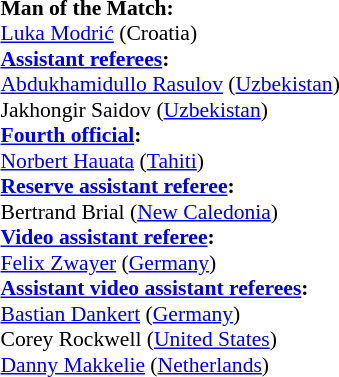<table style="width:100%; font-size:90%;">
<tr>
<td><br><strong>Man of the Match:</strong>
<br><a href='#'>Luka Modrić</a> (Croatia)<br><strong><a href='#'>Assistant referees</a>:</strong>
<br><a href='#'>Abdukhamidullo Rasulov</a> (<a href='#'>Uzbekistan</a>)
<br>Jakhongir Saidov (<a href='#'>Uzbekistan</a>)
<br><strong><a href='#'>Fourth official</a>:</strong>
<br><a href='#'>Norbert Hauata</a> (<a href='#'>Tahiti</a>)
<br><strong><a href='#'>Reserve assistant referee</a>:</strong>
<br>Bertrand Brial (<a href='#'>New Caledonia</a>)
<br><strong><a href='#'>Video assistant referee</a>:</strong>
<br><a href='#'>Felix Zwayer</a> (<a href='#'>Germany</a>)
<br><strong><a href='#'>Assistant video assistant referees</a>:</strong>
<br><a href='#'>Bastian Dankert</a> (<a href='#'>Germany</a>)
<br>Corey Rockwell (<a href='#'>United States</a>)
<br><a href='#'>Danny Makkelie</a> (<a href='#'>Netherlands</a>)</td>
</tr>
</table>
